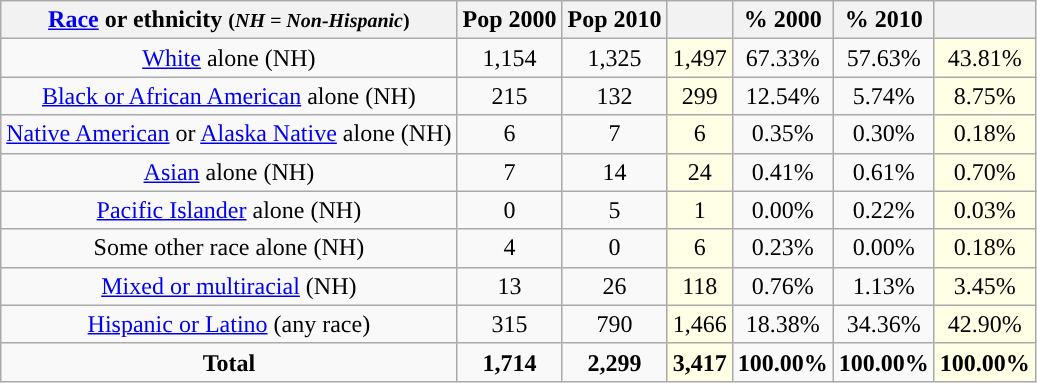<table class="wikitable" style="text-align:center;">
<tr>
<th><a href='#'>Race</a> or ethnicity <small>(<em>NH = Non-Hispanic</em>)</small></th>
<th>Pop 2000</th>
<th>Pop 2010</th>
<th></th>
<th>% 2000</th>
<th>% 2010</th>
<th></th>
</tr>
<tr>
<td><a href='#'>White</a> alone (NH)</td>
<td>1,154</td>
<td>1,325</td>
<td style='background: #ffffe6;'>1,497</td>
<td>67.33%</td>
<td>57.63%</td>
<td style='background: #ffffe6;'>43.81%</td>
</tr>
<tr>
<td><a href='#'>Black or African American</a> alone (NH)</td>
<td>215</td>
<td>132</td>
<td style='background: #ffffe6;'>299</td>
<td>12.54%</td>
<td>5.74%</td>
<td style='background: #ffffe6;'>8.75%</td>
</tr>
<tr>
<td><a href='#'>Native American</a> or <a href='#'>Alaska Native</a> alone (NH)</td>
<td>6</td>
<td>7</td>
<td style='background: #ffffe6;'>6</td>
<td>0.35%</td>
<td>0.30%</td>
<td style='background: #ffffe6;'>0.18%</td>
</tr>
<tr>
<td><a href='#'>Asian</a> alone (NH)</td>
<td>7</td>
<td>14</td>
<td style='background: #ffffe6;'>24</td>
<td>0.41%</td>
<td>0.61%</td>
<td style='background: #ffffe6;'>0.70%</td>
</tr>
<tr>
<td><a href='#'>Pacific Islander</a> alone (NH)</td>
<td>0</td>
<td>5</td>
<td style='background: #ffffe6;'>1</td>
<td>0.00%</td>
<td>0.22%</td>
<td style='background: #ffffe6;'>0.03%</td>
</tr>
<tr>
<td>Some other race alone (NH)</td>
<td>4</td>
<td>0</td>
<td style='background: #ffffe6;'>6</td>
<td>0.23%</td>
<td>0.00%</td>
<td style='background: #ffffe6;'>0.18%</td>
</tr>
<tr>
<td><a href='#'>Mixed or multiracial</a> (NH)</td>
<td>13</td>
<td>26</td>
<td style='background: #ffffe6;'>118</td>
<td>0.76%</td>
<td>1.13%</td>
<td style='background: #ffffe6;'>3.45%</td>
</tr>
<tr>
<td><a href='#'>Hispanic or Latino</a> (any race)</td>
<td>315</td>
<td>790</td>
<td style='background: #ffffe6;'>1,466</td>
<td>18.38%</td>
<td>34.36%</td>
<td style='background: #ffffe6;'>42.90%</td>
</tr>
<tr>
<td><strong>Total</strong></td>
<td><strong>1,714</strong></td>
<td><strong>2,299</strong></td>
<td style='background: #ffffe6;'><strong>3,417</strong></td>
<td><strong>100.00%</strong></td>
<td><strong>100.00%</strong></td>
<td style='background: #ffffe6;'><strong>100.00%</strong></td>
</tr>
</table>
